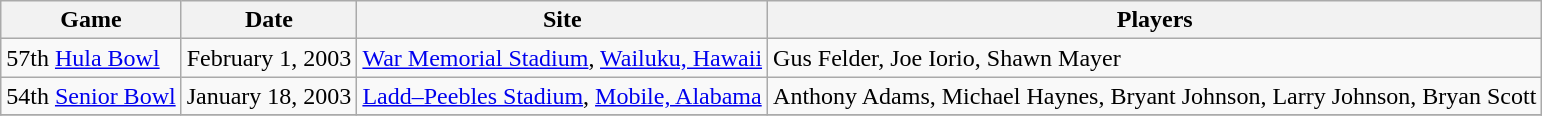<table class="wikitable">
<tr>
<th>Game</th>
<th>Date</th>
<th>Site</th>
<th>Players</th>
</tr>
<tr>
<td>57th <a href='#'>Hula Bowl</a></td>
<td>February 1, 2003</td>
<td><a href='#'>War Memorial Stadium</a>, <a href='#'>Wailuku, Hawaii</a></td>
<td>Gus Felder, Joe Iorio, Shawn Mayer</td>
</tr>
<tr>
<td>54th <a href='#'>Senior Bowl</a></td>
<td>January 18, 2003</td>
<td><a href='#'>Ladd–Peebles Stadium</a>, <a href='#'>Mobile, Alabama</a></td>
<td>Anthony Adams, Michael Haynes, Bryant Johnson, Larry Johnson, Bryan Scott</td>
</tr>
<tr>
</tr>
</table>
